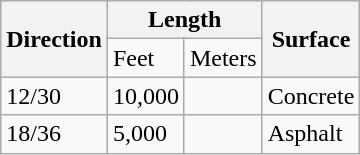<table class="wikitable">
<tr>
<th rowspan="2">Direction</th>
<th colspan="2">Length</th>
<th rowspan="2">Surface</th>
</tr>
<tr>
<td>Feet</td>
<td>Meters</td>
</tr>
<tr>
<td>12/30</td>
<td>10,000</td>
<td></td>
<td>Concrete</td>
</tr>
<tr>
<td>18/36</td>
<td>5,000</td>
<td></td>
<td>Asphalt</td>
</tr>
</table>
